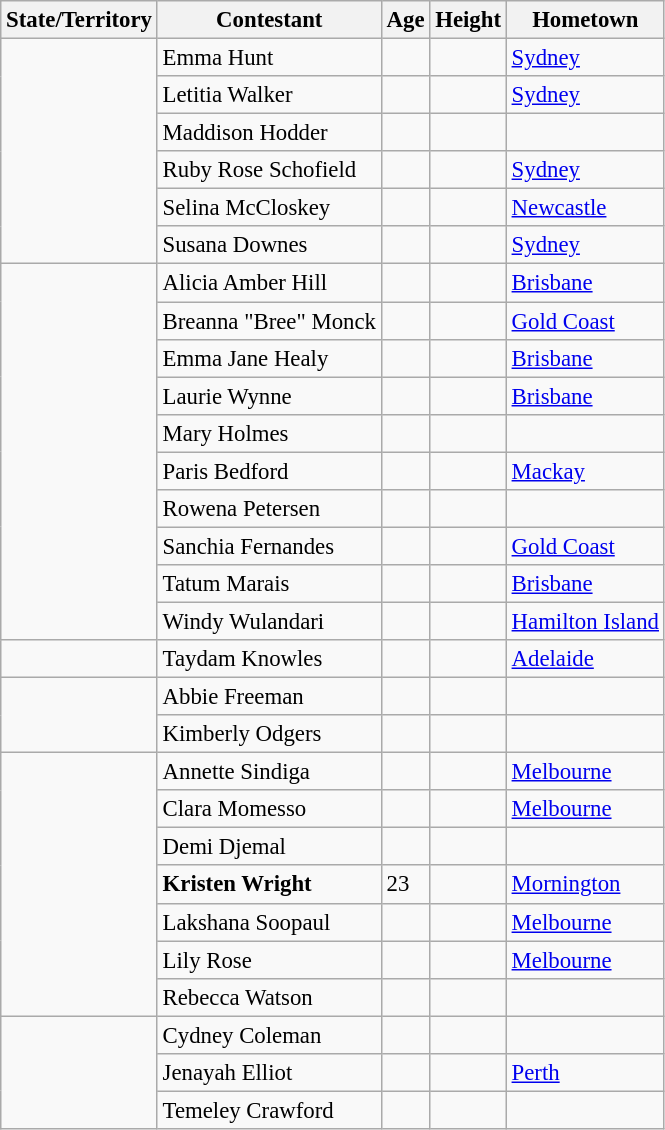<table class="wikitable sortable" style="font-size: 95%;">
<tr>
<th>State/Territory</th>
<th>Contestant</th>
<th>Age</th>
<th>Height</th>
<th>Hometown</th>
</tr>
<tr>
<td rowspan="6"><strong></strong></td>
<td>Emma Hunt</td>
<td></td>
<td></td>
<td><a href='#'>Sydney</a></td>
</tr>
<tr>
<td>Letitia Walker</td>
<td></td>
<td></td>
<td><a href='#'>Sydney</a></td>
</tr>
<tr>
<td>Maddison Hodder</td>
<td></td>
<td></td>
<td></td>
</tr>
<tr>
<td>Ruby Rose Schofield</td>
<td></td>
<td></td>
<td><a href='#'>Sydney</a></td>
</tr>
<tr>
<td>Selina McCloskey</td>
<td></td>
<td></td>
<td><a href='#'>Newcastle</a></td>
</tr>
<tr>
<td>Susana Downes</td>
<td></td>
<td></td>
<td><a href='#'>Sydney</a></td>
</tr>
<tr>
<td rowspan="10"><strong></strong></td>
<td>Alicia Amber Hill</td>
<td></td>
<td></td>
<td><a href='#'>Brisbane</a></td>
</tr>
<tr>
<td>Breanna "Bree" Monck</td>
<td></td>
<td></td>
<td><a href='#'>Gold Coast</a></td>
</tr>
<tr>
<td>Emma Jane Healy</td>
<td></td>
<td></td>
<td><a href='#'>Brisbane</a></td>
</tr>
<tr>
<td>Laurie Wynne</td>
<td></td>
<td></td>
<td><a href='#'>Brisbane</a></td>
</tr>
<tr>
<td>Mary Holmes</td>
<td></td>
<td></td>
<td></td>
</tr>
<tr>
<td>Paris Bedford</td>
<td></td>
<td></td>
<td><a href='#'>Mackay</a></td>
</tr>
<tr>
<td>Rowena Petersen</td>
<td></td>
<td></td>
<td></td>
</tr>
<tr>
<td>Sanchia Fernandes</td>
<td></td>
<td></td>
<td><a href='#'>Gold Coast</a></td>
</tr>
<tr>
<td>Tatum Marais</td>
<td></td>
<td></td>
<td><a href='#'>Brisbane</a></td>
</tr>
<tr>
<td>Windy Wulandari</td>
<td></td>
<td></td>
<td><a href='#'>Hamilton Island</a></td>
</tr>
<tr>
<td><strong></strong></td>
<td>Taydam Knowles</td>
<td></td>
<td></td>
<td><a href='#'>Adelaide</a></td>
</tr>
<tr>
<td rowspan="2"><strong></strong></td>
<td>Abbie Freeman</td>
<td></td>
<td></td>
<td></td>
</tr>
<tr>
<td>Kimberly Odgers</td>
<td></td>
<td></td>
<td></td>
</tr>
<tr>
<td rowspan="7"><strong></strong></td>
<td>Annette Sindiga</td>
<td></td>
<td></td>
<td><a href='#'>Melbourne</a></td>
</tr>
<tr>
<td>Clara Momesso</td>
<td></td>
<td></td>
<td><a href='#'>Melbourne</a></td>
</tr>
<tr>
<td>Demi Djemal</td>
<td></td>
<td></td>
<td></td>
</tr>
<tr>
<td><strong>Kristen Wright</strong></td>
<td>23</td>
<td></td>
<td><a href='#'>Mornington</a></td>
</tr>
<tr>
<td>Lakshana Soopaul</td>
<td></td>
<td></td>
<td><a href='#'>Melbourne</a></td>
</tr>
<tr>
<td>Lily Rose</td>
<td></td>
<td></td>
<td><a href='#'>Melbourne</a></td>
</tr>
<tr>
<td>Rebecca Watson</td>
<td></td>
<td></td>
<td></td>
</tr>
<tr>
<td rowspan="3"><strong></strong></td>
<td>Cydney Coleman</td>
<td></td>
<td></td>
<td></td>
</tr>
<tr>
<td>Jenayah Elliot</td>
<td></td>
<td></td>
<td><a href='#'>Perth</a></td>
</tr>
<tr>
<td>Temeley Crawford</td>
<td></td>
<td></td>
<td></td>
</tr>
</table>
